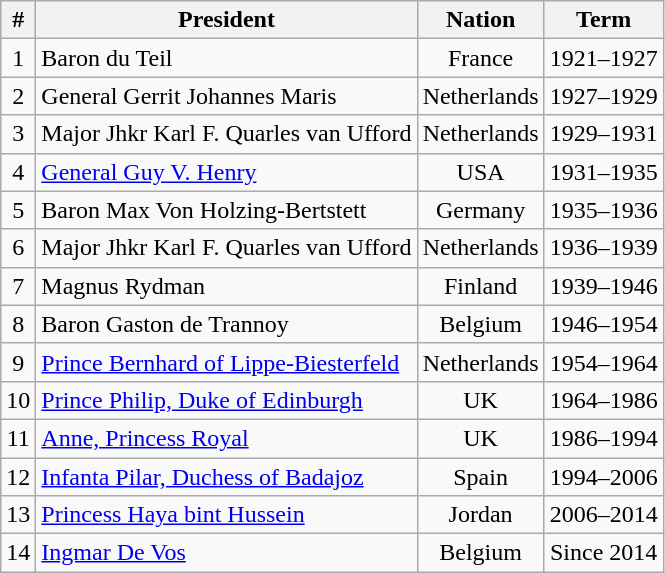<table class="wikitable">
<tr>
<th>#</th>
<th>President</th>
<th>Nation</th>
<th>Term</th>
</tr>
<tr align=center>
<td>1</td>
<td align=left>Baron du Teil</td>
<td>France </td>
<td>1921–1927</td>
</tr>
<tr align=center>
<td>2</td>
<td align=left>General Gerrit Johannes Maris</td>
<td>Netherlands </td>
<td>1927–1929</td>
</tr>
<tr align=center>
<td>3</td>
<td align=left>Major Jhkr Karl F. Quarles van Ufford</td>
<td>Netherlands </td>
<td>1929–1931</td>
</tr>
<tr align=center>
<td>4</td>
<td align=left><a href='#'>General Guy V. Henry</a></td>
<td>USA </td>
<td>1931–1935</td>
</tr>
<tr align=center>
<td>5</td>
<td align=left>Baron Max Von Holzing-Bertstett</td>
<td>Germany </td>
<td>1935–1936</td>
</tr>
<tr align=center>
<td>6</td>
<td align=left>Major Jhkr Karl F. Quarles van Ufford</td>
<td>Netherlands </td>
<td>1936–1939</td>
</tr>
<tr align=center>
<td>7</td>
<td align=left>Magnus Rydman</td>
<td>Finland </td>
<td>1939–1946</td>
</tr>
<tr align=center>
<td>8</td>
<td align=left>Baron Gaston de Trannoy</td>
<td>Belgium </td>
<td>1946–1954</td>
</tr>
<tr align=center>
<td>9</td>
<td align=left><a href='#'>Prince Bernhard of Lippe-Biesterfeld</a></td>
<td>Netherlands </td>
<td>1954–1964</td>
</tr>
<tr align=center>
<td>10</td>
<td align=left><a href='#'>Prince Philip, Duke of Edinburgh</a></td>
<td>UK </td>
<td>1964–1986</td>
</tr>
<tr align=center>
<td>11</td>
<td align=left><a href='#'>Anne, Princess Royal</a></td>
<td>UK </td>
<td>1986–1994</td>
</tr>
<tr align=center>
<td>12</td>
<td align=left><a href='#'>Infanta Pilar, Duchess of Badajoz</a></td>
<td>Spain </td>
<td>1994–2006</td>
</tr>
<tr align=center>
<td>13</td>
<td align=left><a href='#'>Princess Haya bint Hussein</a></td>
<td>Jordan </td>
<td>2006–2014</td>
</tr>
<tr align=center>
<td>14</td>
<td align=left><a href='#'>Ingmar De Vos</a></td>
<td>Belgium </td>
<td>Since 2014</td>
</tr>
</table>
